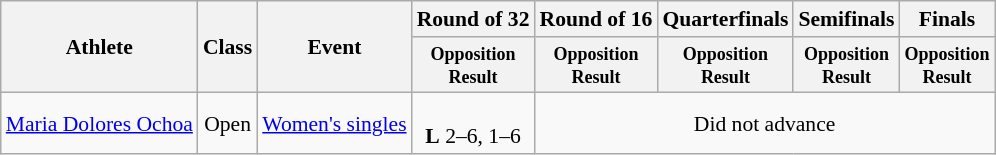<table class=wikitable style="font-size:90%">
<tr>
<th rowspan="2">Athlete</th>
<th rowspan="2">Class</th>
<th rowspan="2">Event</th>
<th>Round of 32</th>
<th>Round of 16</th>
<th>Quarterfinals</th>
<th>Semifinals</th>
<th>Finals</th>
</tr>
<tr>
<th style="line-height:1em"><small>Opposition<br>Result</small></th>
<th style="line-height:1em"><small>Opposition<br>Result</small></th>
<th style="line-height:1em"><small>Opposition<br>Result</small></th>
<th style="line-height:1em"><small>Opposition<br>Result</small></th>
<th style="line-height:1em"><small>Opposition<br>Result</small></th>
</tr>
<tr>
<td><a href='#'>Maria Dolores Ochoa</a></td>
<td style="text-align:center;">Open</td>
<td><a href='#'>Women's singles</a></td>
<td style="text-align:center;"><br><strong>L</strong> 2–6, 1–6</td>
<td style="text-align:center;" colspan="4">Did not advance</td>
</tr>
</table>
